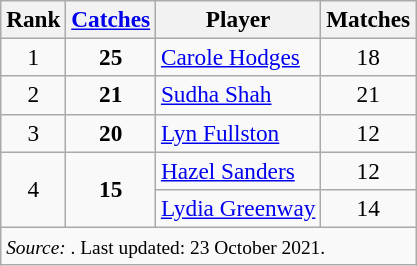<table class="wikitable" style="font-size:97%; text-align:center">
<tr>
<th>Rank</th>
<th><a href='#'>Catches</a></th>
<th>Player</th>
<th>Matches</th>
</tr>
<tr>
<td>1</td>
<td><strong>25</strong></td>
<td align="left"> <a href='#'>Carole Hodges</a></td>
<td>18</td>
</tr>
<tr>
<td>2</td>
<td><strong>21</strong></td>
<td align="left"> <a href='#'>Sudha Shah</a></td>
<td>21</td>
</tr>
<tr>
<td>3</td>
<td><strong>20</strong></td>
<td align="left"> <a href='#'>Lyn Fullston</a></td>
<td>12</td>
</tr>
<tr>
<td rowspan=2>4</td>
<td rowspan=2><strong>15</strong></td>
<td align="left"> <a href='#'>Hazel Sanders</a></td>
<td>12</td>
</tr>
<tr>
<td align="left"> <a href='#'>Lydia Greenway</a></td>
<td>14</td>
</tr>
<tr>
<td colspan=9 style="text-align:left"><small><em>Source: </em>. Last updated: 23 October 2021.</small></td>
</tr>
</table>
